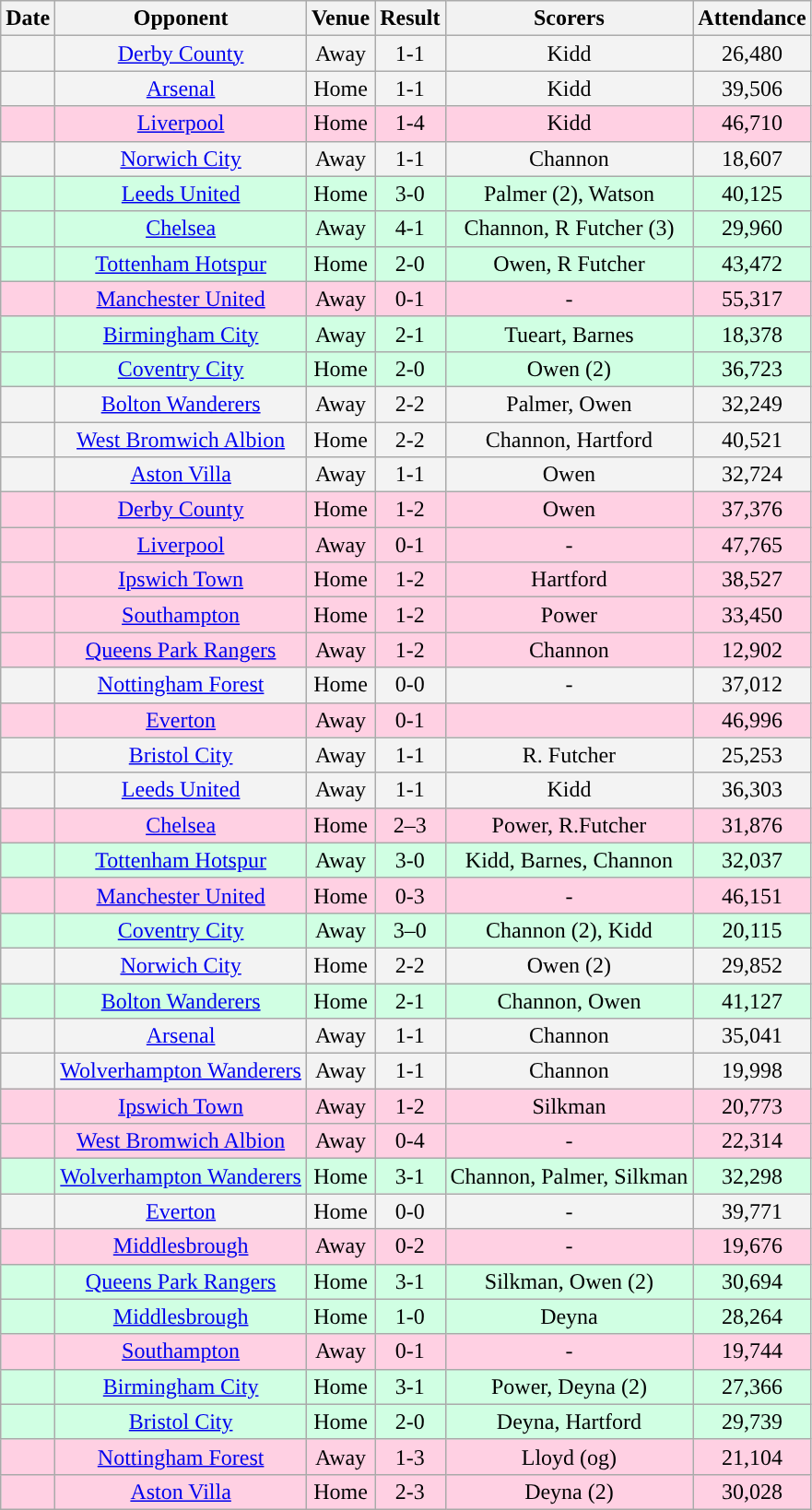<table class="wikitable sortable" style="text-align:center;">
<tr>
<th>Date</th>
<th>Opponent</th>
<th>Venue</th>
<th>Result</th>
<th class=unsortable>Scorers</th>
<th>Attendance</th>
</tr>
<tr bgcolor="#f3f3f3">
<td></td>
<td><a href='#'>Derby County</a></td>
<td>Away</td>
<td>1-1</td>
<td>Kidd</td>
<td>26,480</td>
</tr>
<tr bgcolor="#f3f3f3">
<td></td>
<td><a href='#'>Arsenal</a></td>
<td>Home</td>
<td>1-1</td>
<td>Kidd</td>
<td>39,506</td>
</tr>
<tr bgcolor="#ffd0e3">
<td></td>
<td><a href='#'>Liverpool</a></td>
<td>Home</td>
<td>1-4</td>
<td>Kidd</td>
<td>46,710</td>
</tr>
<tr bgcolor="#f3f3f3">
<td></td>
<td><a href='#'>Norwich City</a></td>
<td>Away</td>
<td>1-1</td>
<td>Channon</td>
<td>18,607</td>
</tr>
<tr bgcolor="#d0ffe3">
<td></td>
<td><a href='#'>Leeds United</a></td>
<td>Home</td>
<td>3-0</td>
<td>Palmer (2), Watson</td>
<td>40,125 </td>
</tr>
<tr bgcolor="#d0ffe3">
<td></td>
<td><a href='#'>Chelsea</a></td>
<td>Away</td>
<td>4-1</td>
<td>Channon, R Futcher (3)</td>
<td>29,960</td>
</tr>
<tr bgcolor="#d0ffe3">
<td></td>
<td><a href='#'>Tottenham Hotspur</a></td>
<td>Home</td>
<td>2-0</td>
<td>Owen, R Futcher</td>
<td>43,472</td>
</tr>
<tr bgcolor="#ffd0e3">
<td></td>
<td><a href='#'>Manchester United</a></td>
<td>Away</td>
<td>0-1</td>
<td>-</td>
<td>55,317</td>
</tr>
<tr bgcolor="#d0ffe3">
<td></td>
<td><a href='#'>Birmingham City</a></td>
<td>Away</td>
<td>2-1</td>
<td>Tueart, Barnes</td>
<td>18,378</td>
</tr>
<tr bgcolor="#d0ffe3">
<td></td>
<td><a href='#'>Coventry City</a></td>
<td>Home</td>
<td>2-0</td>
<td>Owen (2)</td>
<td>36,723</td>
</tr>
<tr bgcolor="#f3f3f3">
<td></td>
<td><a href='#'>Bolton Wanderers</a></td>
<td>Away</td>
<td>2-2</td>
<td>Palmer, Owen</td>
<td>32,249</td>
</tr>
<tr bgcolor="#f3f3f3">
<td></td>
<td><a href='#'>West Bromwich Albion</a></td>
<td>Home</td>
<td>2-2</td>
<td>Channon, Hartford</td>
<td>40,521</td>
</tr>
<tr bgcolor="#f3f3f3">
<td></td>
<td><a href='#'>Aston Villa</a></td>
<td>Away</td>
<td>1-1</td>
<td>Owen</td>
<td>32,724</td>
</tr>
<tr bgcolor="#ffd0e3">
<td></td>
<td><a href='#'>Derby County</a></td>
<td>Home</td>
<td>1-2</td>
<td>Owen</td>
<td>37,376</td>
</tr>
<tr bgcolor="#ffd0e3">
<td></td>
<td><a href='#'>Liverpool</a></td>
<td>Away</td>
<td>0-1</td>
<td>-</td>
<td>47,765</td>
</tr>
<tr bgcolor="#ffd0e3">
<td></td>
<td><a href='#'>Ipswich Town</a></td>
<td>Home</td>
<td>1-2</td>
<td>Hartford</td>
<td>38,527</td>
</tr>
<tr bgcolor="#ffd0e3">
<td></td>
<td><a href='#'>Southampton</a></td>
<td>Home</td>
<td>1-2</td>
<td>Power</td>
<td>33,450</td>
</tr>
<tr bgcolor="#ffd0e3">
<td></td>
<td><a href='#'>Queens Park Rangers</a></td>
<td>Away</td>
<td>1-2</td>
<td>Channon</td>
<td>12,902</td>
</tr>
<tr bgcolor="#f3f3f3">
<td></td>
<td><a href='#'>Nottingham Forest</a></td>
<td>Home</td>
<td>0-0</td>
<td>-</td>
<td>37,012</td>
</tr>
<tr bgcolor="#ffd0e3">
<td></td>
<td><a href='#'>Everton</a></td>
<td>Away</td>
<td>0-1</td>
<td></td>
<td>46,996</td>
</tr>
<tr bgcolor="#f3f3f3">
<td></td>
<td><a href='#'>Bristol City</a></td>
<td>Away</td>
<td>1-1</td>
<td>R. Futcher</td>
<td>25,253</td>
</tr>
<tr bgcolor="#f3f3f3">
<td></td>
<td><a href='#'>Leeds United</a></td>
<td>Away</td>
<td>1-1</td>
<td>Kidd</td>
<td>36,303</td>
</tr>
<tr bgcolor="#ffd0e3">
<td></td>
<td><a href='#'>Chelsea</a></td>
<td>Home</td>
<td>2–3</td>
<td>Power, R.Futcher</td>
<td>31,876</td>
</tr>
<tr bgcolor="#d0ffe3">
<td></td>
<td><a href='#'>Tottenham Hotspur</a></td>
<td>Away</td>
<td>3-0</td>
<td>Kidd, Barnes, Channon</td>
<td>32,037</td>
</tr>
<tr bgcolor="#ffd0e3">
<td></td>
<td><a href='#'>Manchester United</a></td>
<td>Home</td>
<td>0-3</td>
<td>-</td>
<td>46,151</td>
</tr>
<tr bgcolor="#d0ffe3">
<td></td>
<td><a href='#'>Coventry City</a></td>
<td>Away</td>
<td>3–0</td>
<td>Channon (2), Kidd</td>
<td>20,115</td>
</tr>
<tr bgcolor="#f3f3f3">
<td></td>
<td><a href='#'>Norwich City</a></td>
<td>Home</td>
<td>2-2</td>
<td>Owen (2)</td>
<td>29,852</td>
</tr>
<tr bgcolor="#d0ffe3">
<td></td>
<td><a href='#'>Bolton Wanderers</a></td>
<td>Home</td>
<td>2-1</td>
<td>Channon, Owen</td>
<td>41,127</td>
</tr>
<tr bgcolor="#f3f3f3">
<td></td>
<td><a href='#'>Arsenal</a></td>
<td>Away</td>
<td>1-1</td>
<td>Channon</td>
<td>35,041</td>
</tr>
<tr bgcolor="#f3f3f3">
<td></td>
<td><a href='#'>Wolverhampton Wanderers</a></td>
<td>Away</td>
<td>1-1</td>
<td>Channon</td>
<td>19,998</td>
</tr>
<tr bgcolor="#ffd0e3">
<td></td>
<td><a href='#'>Ipswich Town</a></td>
<td>Away</td>
<td>1-2</td>
<td>Silkman</td>
<td>20,773</td>
</tr>
<tr bgcolor="#ffd0e3">
<td></td>
<td><a href='#'>West Bromwich Albion</a></td>
<td>Away</td>
<td>0-4</td>
<td>-</td>
<td>22,314</td>
</tr>
<tr bgcolor="#d0ffe3">
<td></td>
<td><a href='#'>Wolverhampton Wanderers</a></td>
<td>Home</td>
<td>3-1</td>
<td>Channon, Palmer, Silkman</td>
<td>32,298</td>
</tr>
<tr bgcolor="#f3f3f3">
<td></td>
<td><a href='#'>Everton</a></td>
<td>Home</td>
<td>0-0</td>
<td>-</td>
<td>39,771</td>
</tr>
<tr bgcolor="#ffd0e3">
<td></td>
<td><a href='#'>Middlesbrough</a></td>
<td>Away</td>
<td>0-2</td>
<td>-</td>
<td>19,676</td>
</tr>
<tr bgcolor="#d0ffe3">
<td></td>
<td><a href='#'>Queens Park Rangers</a></td>
<td>Home</td>
<td>3-1</td>
<td>Silkman, Owen (2)</td>
<td>30,694</td>
</tr>
<tr bgcolor="#d0ffe3">
<td></td>
<td><a href='#'>Middlesbrough</a></td>
<td>Home</td>
<td>1-0</td>
<td>Deyna</td>
<td>28,264</td>
</tr>
<tr bgcolor="#ffd0e3">
<td></td>
<td><a href='#'>Southampton</a></td>
<td>Away</td>
<td>0-1</td>
<td>-</td>
<td>19,744</td>
</tr>
<tr bgcolor="#d0ffe3">
<td></td>
<td><a href='#'>Birmingham City</a></td>
<td>Home</td>
<td>3-1</td>
<td>Power, Deyna (2)</td>
<td>27,366</td>
</tr>
<tr bgcolor="#d0ffe3">
<td></td>
<td><a href='#'>Bristol City</a></td>
<td>Home</td>
<td>2-0</td>
<td>Deyna, Hartford</td>
<td>29,739</td>
</tr>
<tr bgcolor="#ffd0e3">
<td></td>
<td><a href='#'>Nottingham Forest</a></td>
<td>Away</td>
<td>1-3</td>
<td>Lloyd (og)</td>
<td>21,104</td>
</tr>
<tr bgcolor="#ffd0e3">
<td></td>
<td><a href='#'>Aston Villa</a></td>
<td>Home</td>
<td>2-3</td>
<td>Deyna (2)</td>
<td>30,028</td>
</tr>
</table>
